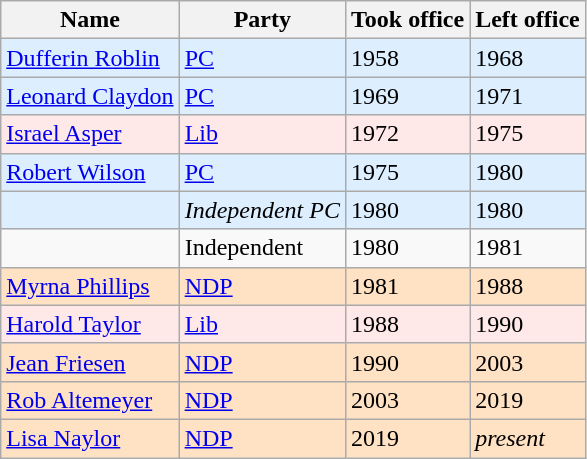<table class="wikitable">
<tr>
<th>Name</th>
<th>Party</th>
<th>Took office</th>
<th>Left office</th>
</tr>
<tr bgcolor=#DDEEFF>
<td><a href='#'>Dufferin Roblin</a></td>
<td><a href='#'>PC</a></td>
<td>1958</td>
<td>1968</td>
</tr>
<tr bgcolor=#DDEEFF>
<td><a href='#'>Leonard Claydon</a></td>
<td><a href='#'>PC</a></td>
<td>1969</td>
<td>1971</td>
</tr>
<tr bgcolor=#FFE8E8>
<td><a href='#'>Israel Asper</a></td>
<td><a href='#'>Lib</a></td>
<td>1972</td>
<td>1975</td>
</tr>
<tr bgcolor=#DDEEFF>
<td><a href='#'>Robert Wilson</a></td>
<td><a href='#'>PC</a></td>
<td>1975</td>
<td>1980</td>
</tr>
<tr bgcolor=#DDEEFF>
<td></td>
<td><em>Independent PC</em></td>
<td>1980</td>
<td>1980</td>
</tr>
<tr>
<td></td>
<td>Independent</td>
<td>1980</td>
<td>1981</td>
</tr>
<tr bgcolor=#FFE1C4>
<td><a href='#'>Myrna Phillips</a></td>
<td><a href='#'>NDP</a></td>
<td>1981</td>
<td>1988</td>
</tr>
<tr bgcolor=#FFE8E8>
<td><a href='#'>Harold Taylor</a></td>
<td><a href='#'>Lib</a></td>
<td>1988</td>
<td>1990</td>
</tr>
<tr bgcolor=#FFE1C4>
<td><a href='#'>Jean Friesen</a></td>
<td><a href='#'>NDP</a></td>
<td>1990</td>
<td>2003</td>
</tr>
<tr bgcolor=#FFE1C4>
<td><a href='#'>Rob Altemeyer</a></td>
<td><a href='#'>NDP</a></td>
<td>2003</td>
<td>2019</td>
</tr>
<tr bgcolor=#FFE1C4>
<td><a href='#'>Lisa Naylor</a></td>
<td><a href='#'>NDP</a></td>
<td>2019</td>
<td><em>present</em></td>
</tr>
</table>
